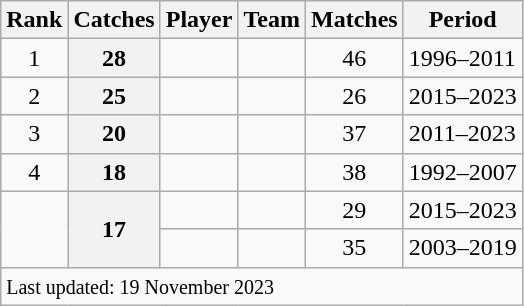<table class="wikitable plainrowheaders sortable">
<tr>
<th scope=col>Rank</th>
<th scope=col>Catches</th>
<th scope=col>Player</th>
<th scope=col>Team</th>
<th scope=col>Matches</th>
<th scope=col>Period</th>
</tr>
<tr>
<td align=center>1</td>
<th scope=row style=text-align:center;>28</th>
<td></td>
<td></td>
<td align=center>46</td>
<td>1996–2011</td>
</tr>
<tr>
<td align=center>2</td>
<th scope=row style=text-align:center;>25</th>
<td></td>
<td></td>
<td align=center>26</td>
<td>2015–2023</td>
</tr>
<tr>
<td align=center>3</td>
<th scope=row style=text-align:center;>20</th>
<td></td>
<td></td>
<td align=center>37</td>
<td>2011–2023</td>
</tr>
<tr>
<td align=center>4</td>
<th scope=row style=text-align:center;>18</th>
<td></td>
<td></td>
<td align=center>38</td>
<td>1992–2007</td>
</tr>
<tr>
<td align=center rowspan=2></td>
<th scope=row style=text-align:center; rowspan=2>17</th>
<td></td>
<td></td>
<td align=center>29</td>
<td>2015–2023</td>
</tr>
<tr>
<td></td>
<td></td>
<td align=center>35</td>
<td>2003–2019</td>
</tr>
<tr class=sortbottom>
<td colspan=6><small>Last updated: 19 November 2023</small></td>
</tr>
</table>
